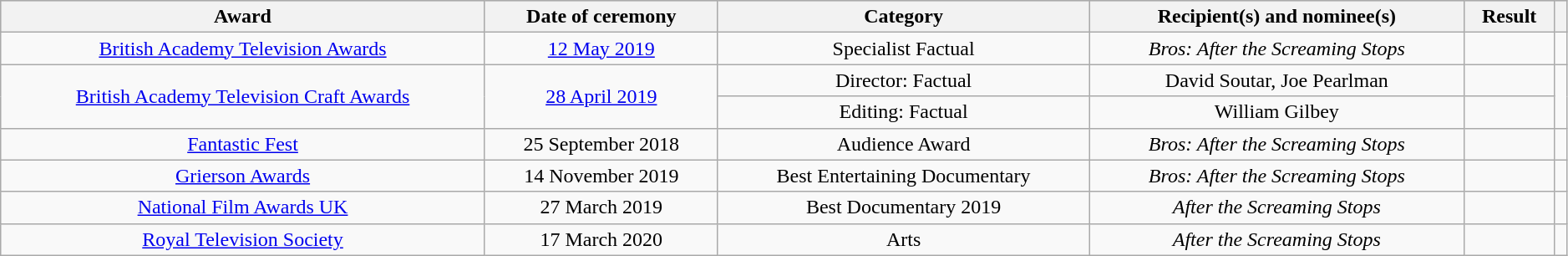<table class="wikitable plainrowheaders unsortable" style="width:99%;">
<tr style="background:#ccc; text-align:center;">
<th scope="col">Award</th>
<th scope="col">Date of ceremony</th>
<th scope="col">Category</th>
<th scope="col">Recipient(s) and nominee(s)</th>
<th scope="col">Result</th>
<th></th>
</tr>
<tr>
<td align="center"><a href='#'>British Academy Television Awards</a></td>
<td align="center"><a href='#'>12 May 2019</a></td>
<td align="center">Specialist Factual</td>
<td align="center"><em>Bros: After the Screaming Stops</em></td>
<td></td>
<td rowspan="1" align="center"></td>
</tr>
<tr>
<td scope="row" rowspan="2" align="center"><a href='#'>British Academy Television Craft Awards</a></td>
<td rowspan="2" align="center"><a href='#'>28 April 2019</a></td>
<td align="center">Director: Factual</td>
<td align="center">David Soutar, Joe Pearlman</td>
<td></td>
<td rowspan="2" align="center"></td>
</tr>
<tr>
<td align="center">Editing: Factual</td>
<td align="center">William Gilbey</td>
<td></td>
</tr>
<tr>
<td align="center"><a href='#'>Fantastic Fest</a></td>
<td align="center">25 September 2018</td>
<td align="center">Audience Award</td>
<td align="center"><em>Bros: After the Screaming Stops</em></td>
<td></td>
<td align="center"></td>
</tr>
<tr>
<td align="center"><a href='#'>Grierson Awards</a></td>
<td align="center">14 November 2019</td>
<td align="center">Best Entertaining Documentary</td>
<td align="center"><em>Bros: After the Screaming Stops</em></td>
<td></td>
<td align="center"></td>
</tr>
<tr>
<td align="center"><a href='#'>National Film Awards UK</a></td>
<td align="center">27 March 2019</td>
<td align="center">Best Documentary 2019</td>
<td align="center"><em>After the Screaming Stops</em></td>
<td></td>
<td align="center"></td>
</tr>
<tr>
<td align="center"><a href='#'>Royal Television Society</a></td>
<td align="center">17 March 2020</td>
<td align="center">Arts</td>
<td align="center"><em>After the Screaming Stops</em></td>
<td></td>
<td align="center"></td>
</tr>
</table>
